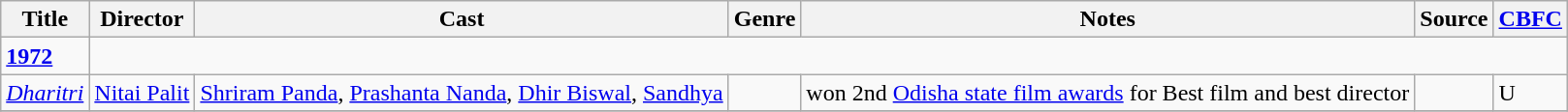<table class="wikitable">
<tr>
<th>Title</th>
<th>Director</th>
<th>Cast</th>
<th>Genre</th>
<th>Notes</th>
<th>Source</th>
<th><a href='#'>CBFC</a></th>
</tr>
<tr>
<td><strong><a href='#'>1972</a></strong></td>
</tr>
<tr>
<td><em><a href='#'>Dharitri</a></em></td>
<td><a href='#'>Nitai Palit</a></td>
<td><a href='#'>Shriram Panda</a>, <a href='#'>Prashanta Nanda</a>, <a href='#'>Dhir Biswal</a>, <a href='#'>Sandhya</a></td>
<td></td>
<td>won 2nd <a href='#'>Odisha state film awards</a> for Best film and best director</td>
<td></td>
<td>U</td>
</tr>
<tr>
</tr>
</table>
